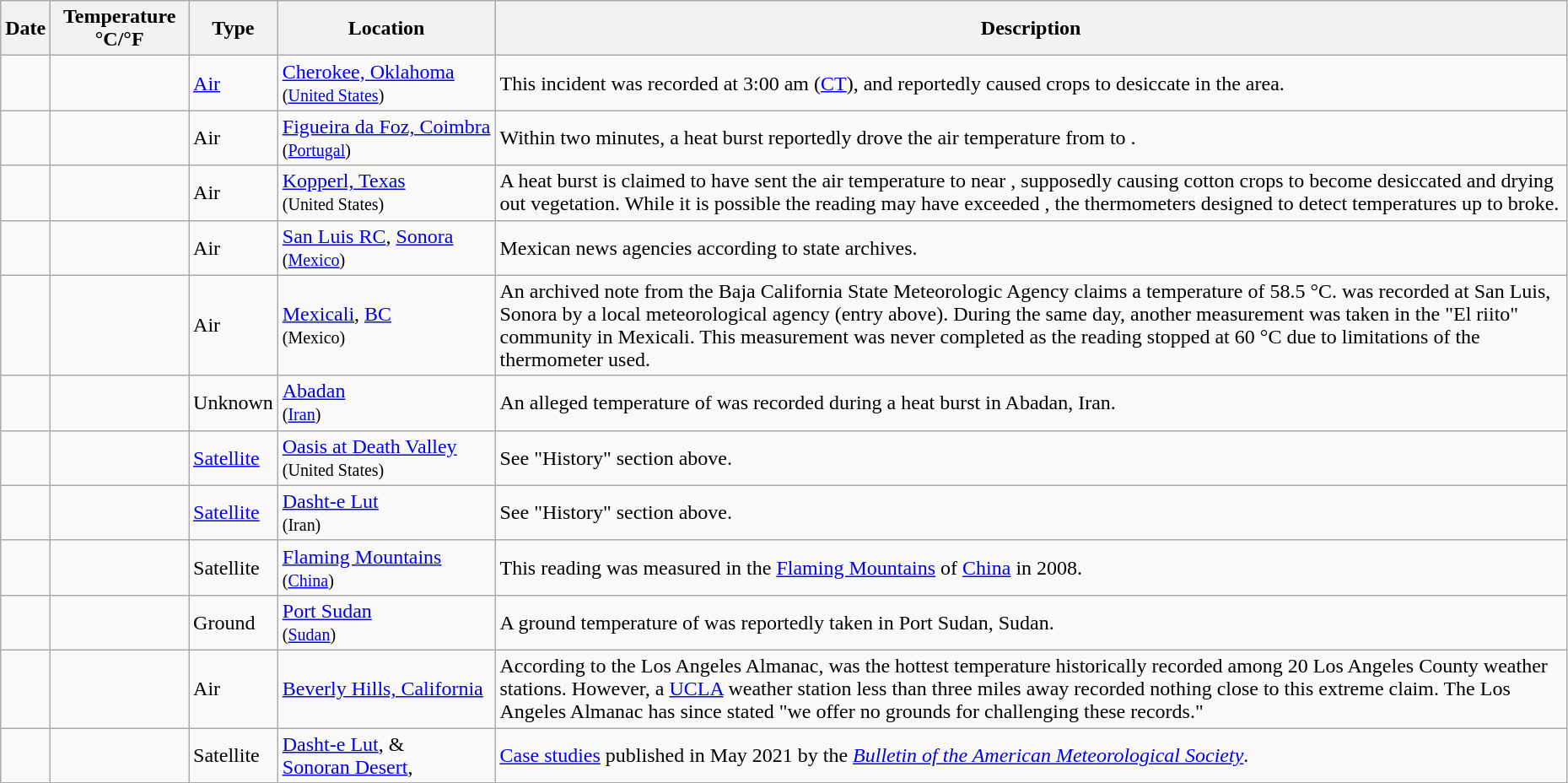<table class="wikitable sortable" style="width:98%;">
<tr>
<th>Date</th>
<th>Temperature °C/°F</th>
<th>Type</th>
<th>Location</th>
<th>Description</th>
</tr>
<tr>
<td></td>
<td style="text-align: center;"></td>
<td><a href='#'>Air</a></td>
<td><a href='#'>Cherokee, Oklahoma</a><br><small>(<a href='#'>United States</a>)</small></td>
<td>This incident was recorded at 3:00 am (<a href='#'>CT</a>), and reportedly caused crops to desiccate in the area.</td>
</tr>
<tr>
<td></td>
<td style="text-align: center;"></td>
<td>Air</td>
<td style="white-space:nowrap;"><a href='#'>Figueira da Foz, Coimbra</a><br><small>(<a href='#'>Portugal</a>)</small></td>
<td>Within two minutes, a heat burst reportedly drove the air temperature from  to .</td>
</tr>
<tr>
<td></td>
<td style="text-align: center;"></td>
<td>Air</td>
<td><a href='#'>Kopperl, Texas</a><br><small>(United States)</small></td>
<td>A heat burst is claimed to have sent the air temperature to near , supposedly causing cotton crops to become desiccated and drying out vegetation. While it is possible the reading may have exceeded , the thermometers designed to detect temperatures up to  broke.</td>
</tr>
<tr>
<td></td>
<td style="text-align: center;"></td>
<td>Air</td>
<td><a href='#'>San Luis RC</a>, <a href='#'>Sonora</a><br><small>(<a href='#'>Mexico</a>)</small></td>
<td>Mexican news agencies according to state archives.</td>
</tr>
<tr>
<td></td>
<td style="text-align: center;"></td>
<td>Air</td>
<td><a href='#'>Mexicali</a>, <a href='#'>BC</a><br><small>(Mexico)</small></td>
<td>An archived note from the Baja California State Meteorologic Agency claims a temperature of 58.5 °C. was recorded at San Luis, Sonora by a local meteorological agency (entry above). During the same day, another measurement was taken in the "El riito" community in Mexicali. This measurement was never completed as the reading stopped at 60 °C due to limitations of the thermometer used.</td>
</tr>
<tr>
<td></td>
<td style="text-align: center; white-space:nowrap;"></td>
<td>Unknown</td>
<td><a href='#'>Abadan</a><br><small>(<a href='#'>Iran</a>)</small></td>
<td>An alleged temperature of  was recorded during a heat burst in Abadan, Iran.</td>
</tr>
<tr>
<td></td>
<td style="text-align: center;"></td>
<td><a href='#'>Satellite</a></td>
<td><a href='#'>Oasis at Death Valley</a><br><small>(United States)</small></td>
<td>See "History" section above.</td>
</tr>
<tr>
<td></td>
<td style="text-align: center;"></td>
<td><a href='#'>Satellite</a></td>
<td><a href='#'>Dasht-e Lut</a><br><small>(Iran)</small></td>
<td>See "History" section above.</td>
</tr>
<tr>
<td></td>
<td style="text-align: center;"></td>
<td>Satellite</td>
<td><a href='#'>Flaming Mountains</a><br><small>(<a href='#'>China</a>)</small></td>
<td>This reading was measured in the <a href='#'>Flaming Mountains</a> of <a href='#'>China</a> in 2008.</td>
</tr>
<tr>
<td></td>
<td style="text-align: center;"></td>
<td>Ground</td>
<td><a href='#'>Port Sudan</a><br><small>(<a href='#'>Sudan</a>)</small></td>
<td>A ground temperature of  was reportedly taken in Port Sudan, Sudan.</td>
</tr>
<tr>
<td></td>
<td style="text-align: center;"></td>
<td>Air</td>
<td><a href='#'>Beverly Hills, California</a><br></td>
<td>According to the Los Angeles Almanac,  was the hottest temperature historically recorded among 20 Los Angeles County weather stations. However, a <a href='#'>UCLA</a> weather station less than three miles away recorded nothing close to this extreme claim. The Los Angeles Almanac has since stated "we offer no grounds for challenging these records."</td>
</tr>
<tr>
<td></td>
<td style="text-align: center;"></td>
<td>Satellite</td>
<td><a href='#'>Dasht-e Lut</a>,  &<br> <a href='#'>Sonoran Desert</a>, </td>
<td><a href='#'>Case studies</a> published in May 2021 by the <em><a href='#'>Bulletin of the American Meteorological Society</a></em>.</td>
</tr>
</table>
